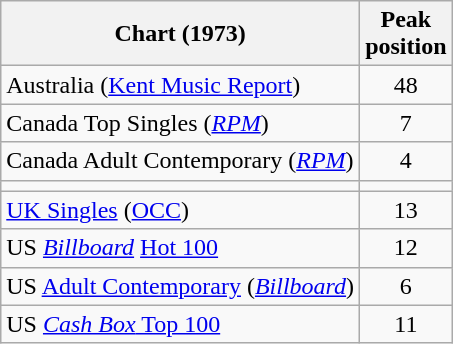<table class="wikitable sortable">
<tr>
<th>Chart (1973)</th>
<th>Peak<br>position</th>
</tr>
<tr>
<td>Australia (<a href='#'>Kent Music Report</a>)</td>
<td style="text-align:center;">48</td>
</tr>
<tr>
<td>Canada Top Singles (<em><a href='#'>RPM</a></em>)</td>
<td style="text-align:center;">7</td>
</tr>
<tr>
<td>Canada Adult Contemporary (<em><a href='#'>RPM</a></em>)</td>
<td style="text-align:center;">4</td>
</tr>
<tr>
<td></td>
</tr>
<tr>
<td><a href='#'>UK Singles</a> (<a href='#'>OCC</a>)</td>
<td style="text-align:center;">13</td>
</tr>
<tr>
<td>US <em><a href='#'>Billboard</a></em> <a href='#'>Hot 100</a></td>
<td style="text-align:center;">12</td>
</tr>
<tr>
<td>US <a href='#'>Adult Contemporary</a> (<em><a href='#'>Billboard</a></em>)</td>
<td style="text-align:center;">6</td>
</tr>
<tr>
<td>US <a href='#'><em>Cash Box</em> Top 100</a></td>
<td align="center">11</td>
</tr>
</table>
